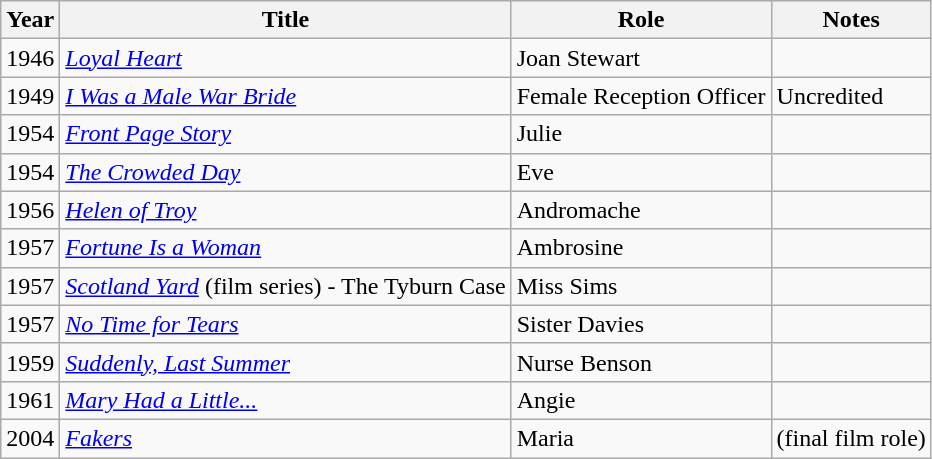<table class="wikitable">
<tr>
<th>Year</th>
<th>Title</th>
<th>Role</th>
<th>Notes</th>
</tr>
<tr>
<td>1946</td>
<td><em><a href='#'>Loyal Heart</a></em></td>
<td>Joan Stewart</td>
<td></td>
</tr>
<tr>
<td>1949</td>
<td><em><a href='#'>I Was a Male War Bride</a></em></td>
<td>Female Reception Officer</td>
<td>Uncredited</td>
</tr>
<tr>
<td>1954</td>
<td><em><a href='#'>Front Page Story</a></em></td>
<td>Julie</td>
<td></td>
</tr>
<tr>
<td>1954</td>
<td><em><a href='#'>The Crowded Day</a></em></td>
<td>Eve</td>
<td></td>
</tr>
<tr>
<td>1956</td>
<td><em><a href='#'>Helen of Troy</a></em></td>
<td>Andromache</td>
<td></td>
</tr>
<tr>
<td>1957</td>
<td><em><a href='#'>Fortune Is a Woman</a></em></td>
<td>Ambrosine</td>
<td></td>
</tr>
<tr>
<td>1957</td>
<td><em><a href='#'>Scotland Yard</a></em> (film series) - The Tyburn Case</td>
<td>Miss Sims</td>
<td></td>
</tr>
<tr>
<td>1957</td>
<td><em><a href='#'>No Time for Tears</a></em></td>
<td>Sister Davies</td>
<td></td>
</tr>
<tr>
<td>1959</td>
<td><em><a href='#'>Suddenly, Last Summer</a></em></td>
<td>Nurse Benson</td>
<td></td>
</tr>
<tr>
<td>1961</td>
<td><em><a href='#'>Mary Had a Little...</a></em></td>
<td>Angie</td>
<td></td>
</tr>
<tr>
<td>2004</td>
<td><em><a href='#'>Fakers</a></em></td>
<td>Maria</td>
<td>(final film role)</td>
</tr>
</table>
